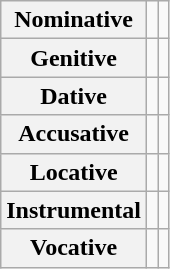<table class="wikitable">
<tr>
<th>Nominative</th>
<td></td>
<td></td>
</tr>
<tr>
<th>Genitive</th>
<td></td>
<td></td>
</tr>
<tr>
<th>Dative</th>
<td></td>
<td></td>
</tr>
<tr>
<th>Accusative</th>
<td></td>
<td></td>
</tr>
<tr>
<th>Locative</th>
<td></td>
<td></td>
</tr>
<tr>
<th>Instrumental</th>
<td></td>
<td></td>
</tr>
<tr>
<th>Vocative</th>
<td></td>
<td></td>
</tr>
</table>
